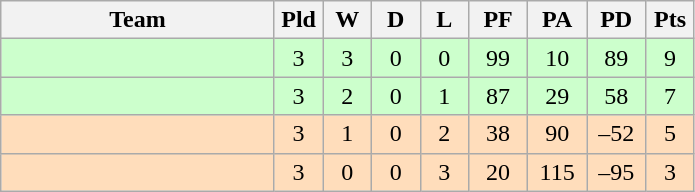<table class="wikitable" style="text-align:center;">
<tr>
<th width=175>Team</th>
<th width=25 abbr="Played">Pld</th>
<th width=25 abbr="Won">W</th>
<th width=25 abbr="Drawn">D</th>
<th width=25 abbr="Lost">L</th>
<th width=32 abbr="Points for">PF</th>
<th width=32 abbr="Points against">PA</th>
<th width=32 abbr="Points difference">PD</th>
<th width=25 abbr="Points">Pts</th>
</tr>
<tr bgcolor="#ccffcc">
<td align=left></td>
<td>3</td>
<td>3</td>
<td>0</td>
<td>0</td>
<td>99</td>
<td>10</td>
<td>89</td>
<td>9</td>
</tr>
<tr bgcolor="#ccffcc">
<td align=left></td>
<td>3</td>
<td>2</td>
<td>0</td>
<td>1</td>
<td>87</td>
<td>29</td>
<td>58</td>
<td>7</td>
</tr>
<tr bgcolor="#ffddbb">
<td align=left></td>
<td>3</td>
<td>1</td>
<td>0</td>
<td>2</td>
<td>38</td>
<td>90</td>
<td>–52</td>
<td>5</td>
</tr>
<tr bgcolor="#ffddbb">
<td align=left></td>
<td>3</td>
<td>0</td>
<td>0</td>
<td>3</td>
<td>20</td>
<td>115</td>
<td>–95</td>
<td>3</td>
</tr>
</table>
